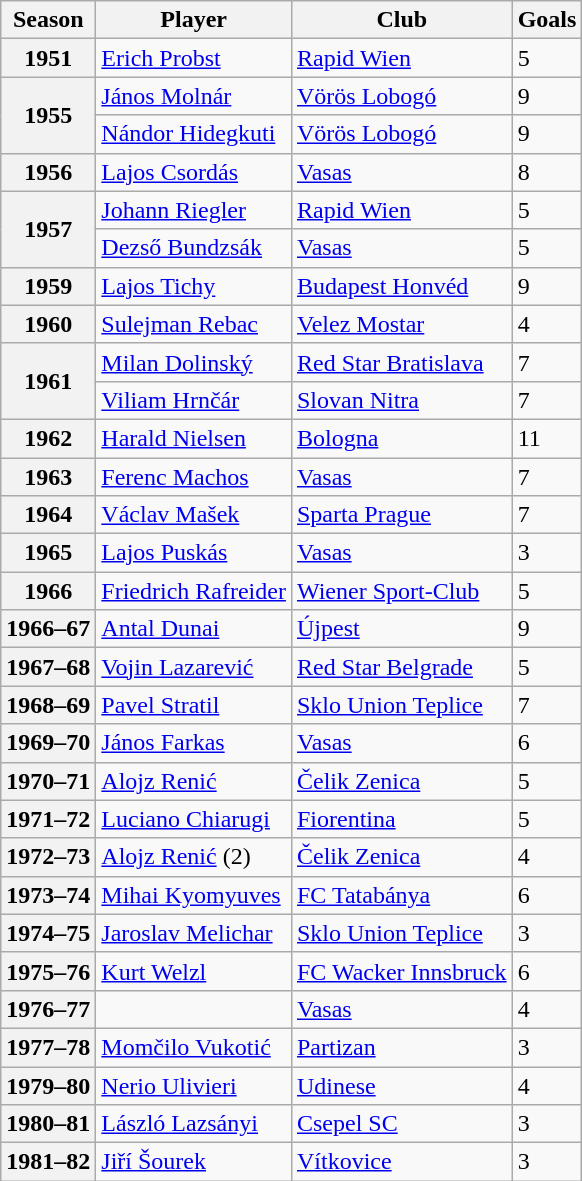<table class="wikitable">
<tr>
<th>Season</th>
<th>Player</th>
<th>Club</th>
<th>Goals</th>
</tr>
<tr>
<th>1951</th>
<td> <a href='#'>Erich Probst</a></td>
<td> <a href='#'>Rapid Wien</a></td>
<td>5</td>
</tr>
<tr>
<th rowspan=2 valign="middle">1955</th>
<td> <a href='#'>János Molnár</a></td>
<td> <a href='#'>Vörös Lobogó</a></td>
<td>9</td>
</tr>
<tr>
<td> <a href='#'>Nándor Hidegkuti</a></td>
<td> <a href='#'>Vörös Lobogó</a></td>
<td>9</td>
</tr>
<tr>
<th>1956</th>
<td> <a href='#'>Lajos Csordás</a></td>
<td> <a href='#'>Vasas</a></td>
<td>8</td>
</tr>
<tr>
<th rowspan=2 valign="middle">1957</th>
<td> <a href='#'>Johann Riegler</a></td>
<td> <a href='#'>Rapid Wien</a></td>
<td>5</td>
</tr>
<tr>
<td> <a href='#'>Dezső Bundzsák</a></td>
<td> <a href='#'>Vasas</a></td>
<td>5</td>
</tr>
<tr>
<th>1959</th>
<td> <a href='#'>Lajos Tichy</a></td>
<td> <a href='#'>Budapest Honvéd</a></td>
<td>9</td>
</tr>
<tr>
<th>1960</th>
<td> <a href='#'>Sulejman Rebac</a></td>
<td> <a href='#'>Velez Mostar</a></td>
<td>4</td>
</tr>
<tr>
<th rowspan=2 valign="middle">1961</th>
<td> <a href='#'>Milan Dolinský</a></td>
<td> <a href='#'>Red Star Bratislava</a></td>
<td>7</td>
</tr>
<tr>
<td> <a href='#'>Viliam Hrnčár</a></td>
<td> <a href='#'>Slovan Nitra</a></td>
<td>7</td>
</tr>
<tr>
<th>1962</th>
<td> <a href='#'>Harald Nielsen</a></td>
<td> <a href='#'>Bologna</a></td>
<td>11</td>
</tr>
<tr>
<th>1963</th>
<td> <a href='#'>Ferenc Machos</a></td>
<td> <a href='#'>Vasas</a></td>
<td>7</td>
</tr>
<tr>
<th>1964</th>
<td> <a href='#'>Václav Mašek</a></td>
<td> <a href='#'>Sparta Prague</a></td>
<td>7</td>
</tr>
<tr>
<th>1965</th>
<td> <a href='#'>Lajos Puskás</a></td>
<td> <a href='#'>Vasas</a></td>
<td>3</td>
</tr>
<tr>
<th>1966</th>
<td> <a href='#'>Friedrich Rafreider</a></td>
<td> <a href='#'>Wiener Sport-Club</a></td>
<td>5</td>
</tr>
<tr>
<th>1966–67</th>
<td> <a href='#'>Antal Dunai</a></td>
<td> <a href='#'>Újpest</a></td>
<td>9</td>
</tr>
<tr>
<th>1967–68</th>
<td> <a href='#'>Vojin Lazarević</a></td>
<td> <a href='#'>Red Star Belgrade</a></td>
<td>5</td>
</tr>
<tr>
<th>1968–69</th>
<td> <a href='#'>Pavel Stratil</a></td>
<td> <a href='#'>Sklo Union Teplice</a></td>
<td>7</td>
</tr>
<tr>
<th>1969–70</th>
<td> <a href='#'>János Farkas</a></td>
<td> <a href='#'>Vasas</a></td>
<td>6</td>
</tr>
<tr>
<th>1970–71</th>
<td> <a href='#'>Alojz Renić</a></td>
<td> <a href='#'>Čelik Zenica</a></td>
<td>5</td>
</tr>
<tr>
<th>1971–72</th>
<td> <a href='#'>Luciano Chiarugi</a></td>
<td> <a href='#'>Fiorentina</a></td>
<td>5</td>
</tr>
<tr>
<th>1972–73</th>
<td> <a href='#'>Alojz Renić</a> (2)</td>
<td> <a href='#'>Čelik Zenica</a></td>
<td>4</td>
</tr>
<tr>
<th>1973–74</th>
<td> <a href='#'>Mihai Kyomyuves</a></td>
<td> <a href='#'>FC Tatabánya</a></td>
<td>6</td>
</tr>
<tr>
<th>1974–75</th>
<td> <a href='#'>Jaroslav Melichar</a></td>
<td> <a href='#'>Sklo Union Teplice</a></td>
<td>3</td>
</tr>
<tr>
<th>1975–76</th>
<td> <a href='#'>Kurt Welzl</a></td>
<td> <a href='#'>FC Wacker Innsbruck</a></td>
<td>6</td>
</tr>
<tr>
<th>1976–77</th>
<td> </td>
<td> <a href='#'>Vasas</a></td>
<td>4</td>
</tr>
<tr>
<th>1977–78</th>
<td> <a href='#'>Momčilo Vukotić</a></td>
<td> <a href='#'>Partizan</a></td>
<td>3</td>
</tr>
<tr>
<th>1979–80</th>
<td> <a href='#'>Nerio Ulivieri</a></td>
<td> <a href='#'>Udinese</a></td>
<td>4</td>
</tr>
<tr>
<th>1980–81</th>
<td> <a href='#'>László Lazsányi</a></td>
<td> <a href='#'>Csepel SC</a></td>
<td>3</td>
</tr>
<tr>
<th>1981–82</th>
<td> <a href='#'>Jiří Šourek</a></td>
<td> <a href='#'>Vítkovice</a></td>
<td>3</td>
</tr>
</table>
